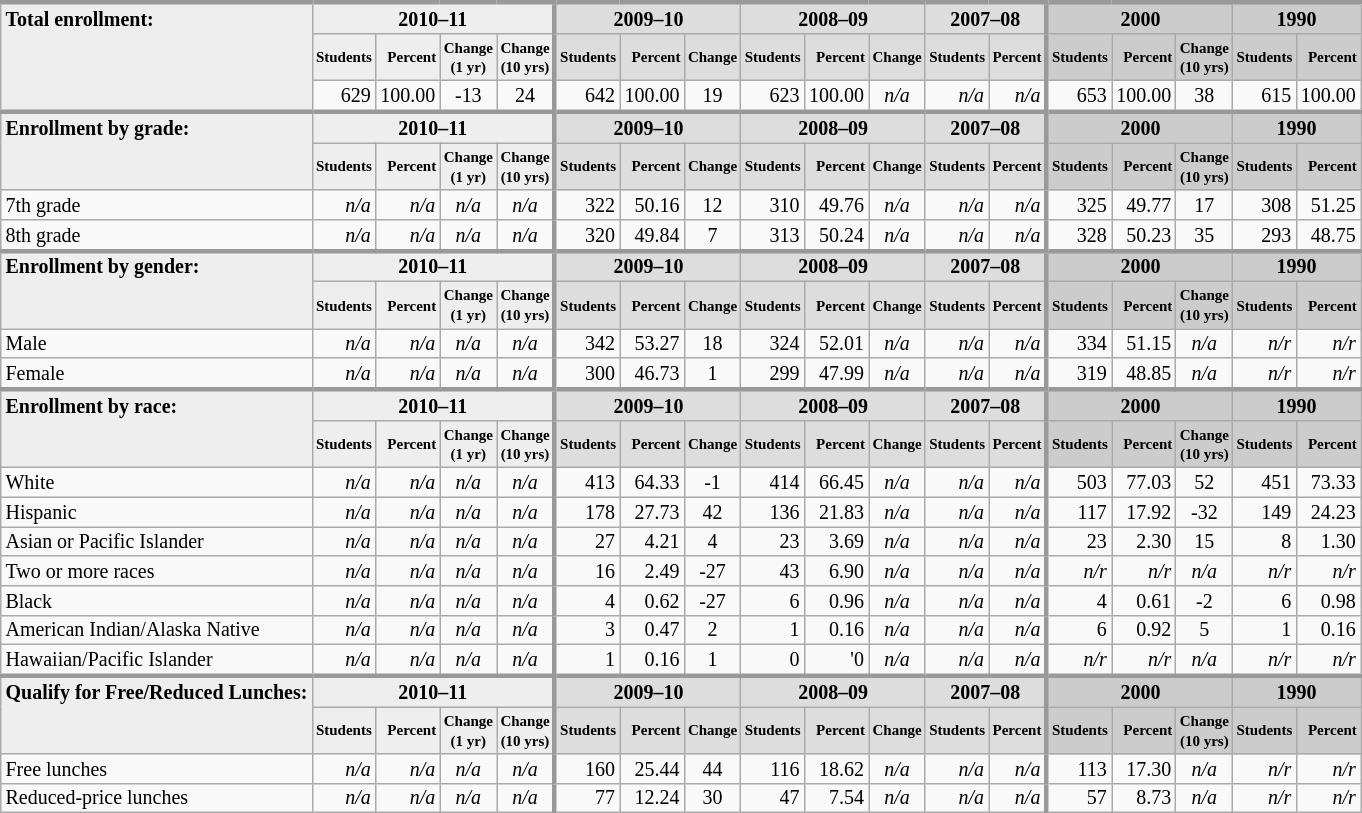<table class="wikitable" style="font-size:smaller; line-height:100%;">
<tr>
<th rowspan=3 style="background:#eee; border-top:medium solid #999; text-align:left; vertical-align:top;">Total enrollment:</th>
<th colspan=4 style="background:#eee; border-top:medium solid #999;">2010–11</th>
<th colspan=3 style="background:#ddd; border-left:medium solid #999; border-top:medium solid #999;">2009–10</th>
<th colspan=3 style="background:#ddd; border-top:medium solid #999;">2008–09</th>
<th colspan=2 style="background:#ddd; border-top:medium solid #999;">2007–08</th>
<th colspan=3 style="background:#ccc; border-left:medium solid #999; border-top:medium solid #999;">2000</th>
<th colspan=2 style="background:#ccc; border-top:medium solid #999;">1990</th>
</tr>
<tr>
<th style="background:#eee; font-size:x-small; text-align:right;">Students</th>
<th style="background:#eee; font-size:x-small; text-align:right;">Percent</th>
<th style="background:#eee; font-size:x-small; text-align:center;">Change<br>(1 yr)</th>
<th style="background:#eee; font-size:x-small; text-align:center;">Change<br>(10 yrs)</th>
<th style="background:#ddd; border-left:medium solid #999; font-size:x-small; text-align:right;">Students</th>
<th style="background:#ddd; font-size:x-small; text-align:right;">Percent</th>
<th style="background:#ddd; font-size:x-small; text-align:center;">Change</th>
<th style="background:#ddd; font-size:x-small; text-align:right;">Students</th>
<th style="background:#ddd; font-size:x-small; text-align:right;">Percent</th>
<th style="background:#ddd; font-size:x-small; text-align:center;">Change</th>
<th style="background:#ddd; font-size:x-small; text-align:right;">Students</th>
<th style="background:#ddd; font-size:x-small; text-align:right;">Percent</th>
<th style="background:#ccc; border-left:medium solid #999; font-size:x-small; text-align:right;">Students</th>
<th style="background:#ccc; font-size:x-small; text-align:right;">Percent</th>
<th style="background:#ccc; font-size:x-small; text-align:center;">Change<br>(10 yrs)</th>
<th style="background:#ccc; font-size:x-small; text-align:right;">Students</th>
<th style="background:#ccc; font-size:x-small; text-align:right;">Percent</th>
</tr>
<tr>
<td style="text-align:right;">629</td>
<td style="text-align:right;">100.00</td>
<td style="text-align:center;"> -13<br></td>
<td style="text-align:center;"> 24<br></td>
<td style="border-left:medium solid #999; text-align:right;">642</td>
<td style="text-align:right;">100.00</td>
<td style="text-align:center;"> 19<br></td>
<td style="text-align:right;">623</td>
<td style="text-align:right;">100.00</td>
<td style="text-align:center;"><em>n/a</em></td>
<td style="text-align:right;"><em>n/a</em></td>
<td style="text-align:right;"><em>n/a</em></td>
<td style="border-left:medium solid #999; text-align:right;">653</td>
<td style="text-align:right;">100.00</td>
<td style="text-align:center;"> 38<br></td>
<td style="text-align:right;">615</td>
<td style="text-align:right;">100.00</td>
</tr>
<tr>
<th rowspan=2 style="background:#eee; border-top:medium solid #999; text-align:left; vertical-align:top;">Enrollment by grade:</th>
<th colspan=4 style="background:#eee; border-top:medium solid #999;">2010–11</th>
<th colspan=3 style="background:#ddd; border-left:medium solid #999; border-top:medium solid #999;">2009–10</th>
<th colspan=3 style="background:#ddd; border-top:medium solid #999;">2008–09</th>
<th colspan=2 style="background:#ddd; border-top:medium solid #999;">2007–08</th>
<th colspan=3 style="background:#ccc; border-left:medium solid #999; border-top:medium solid #999;">2000</th>
<th colspan=2 style="background:#ccc; border-top:medium solid #999;">1990</th>
</tr>
<tr>
<th style="background:#eee; font-size:x-small; text-align:right;">Students</th>
<th style="background:#eee; font-size:x-small; text-align:right;">Percent</th>
<th style="background:#eee; font-size:x-small; text-align:center;">Change<br>(1 yr)</th>
<th style="background:#eee; font-size:x-small; text-align:center;">Change<br>(10 yrs)</th>
<th style="background:#ddd; border-left:medium solid #999; font-size:x-small; text-align:right;">Students</th>
<th style="background:#ddd; font-size:x-small; text-align:right;">Percent</th>
<th style="background:#ddd; font-size:x-small; text-align:center;">Change</th>
<th style="background:#ddd; font-size:x-small; text-align:right;">Students</th>
<th style="background:#ddd; font-size:x-small; text-align:right;">Percent</th>
<th style="background:#ddd; font-size:x-small; text-align:center;">Change</th>
<th style="background:#ddd; font-size:x-small; text-align:right;">Students</th>
<th style="background:#ddd; font-size:x-small; text-align:right;">Percent</th>
<th style="background:#ccc; border-left:medium solid #999; font-size:x-small; text-align:right;">Students</th>
<th style="background:#ccc; font-size:x-small; text-align:right;">Percent</th>
<th style="background:#ccc; font-size:x-small; text-align:center;">Change<br>(10 yrs)</th>
<th style="background:#ccc; font-size:x-small; text-align:right;">Students</th>
<th style="background:#ccc; font-size:x-small; text-align:right;">Percent</th>
</tr>
<tr>
<td>7th grade</td>
<td style="text-align:right;"><em>n/a</em></td>
<td style="text-align:right;"><em>n/a</em></td>
<td style="text-align:center;"><em>n/a</em></td>
<td style="text-align:center;"><em>n/a</em></td>
<td style="border-left:medium solid #999; text-align:right;">322</td>
<td style="text-align:right;">50.16</td>
<td style="text-align:center;"> 12<br></td>
<td style="text-align:right;">310</td>
<td style="text-align:right;">49.76</td>
<td style="text-align:center;"><em>n/a</em></td>
<td style="text-align:right;"><em>n/a</em></td>
<td style="text-align:right;"><em>n/a</em></td>
<td style="border-left:medium solid #999; text-align:right;">325</td>
<td style="text-align:right;">49.77</td>
<td style="text-align:center;"> 17<br></td>
<td style="text-align:right;">308</td>
<td style="text-align:right;">51.25</td>
</tr>
<tr>
<td>8th grade</td>
<td style="text-align:right;"><em>n/a</em></td>
<td style="text-align:right;"><em>n/a</em></td>
<td style="text-align:center;"><em>n/a</em></td>
<td style="text-align:center;"><em>n/a</em></td>
<td style="border-left:medium solid #999; text-align:right;">320</td>
<td style="text-align:right;">49.84</td>
<td style="text-align:center;"> 7<br></td>
<td style="text-align:right;">313</td>
<td style="text-align:right;">50.24</td>
<td style="text-align:center;"><em>n/a</em></td>
<td style="text-align:right;"><em>n/a</em></td>
<td style="text-align:right;"><em>n/a</em></td>
<td style="border-left:medium solid #999; text-align:right;">328</td>
<td style="text-align:right;">50.23</td>
<td style="text-align:center;"> 35<br></td>
<td style="text-align:right;">293</td>
<td style="text-align:right;">48.75</td>
</tr>
<tr>
<th rowspan=2 style="background:#eee; border-top:medium solid #999; text-align:left; vertical-align:top;">Enrollment by gender:</th>
<th colspan=4 style="background:#eee; border-top:medium solid #999;">2010–11</th>
<th colspan=3 style="background:#ddd; border-left:medium solid #999; border-top:medium solid #999;">2009–10</th>
<th colspan=3 style="background:#ddd; border-top:medium solid #999;">2008–09</th>
<th colspan=2 style="background:#ddd; border-top:medium solid #999;">2007–08</th>
<th colspan=3 style="background:#ccc; border-left:medium solid #999; border-top:medium solid #999;">2000</th>
<th colspan=2 style="background:#ccc; border-top:medium solid #999;">1990</th>
</tr>
<tr>
<th style="background:#eee; font-size:x-small; text-align:right;">Students</th>
<th style="background:#eee; font-size:x-small; text-align:right;">Percent</th>
<th style="background:#eee; font-size:x-small; text-align:center;">Change<br>(1 yr)</th>
<th style="background:#eee; font-size:x-small; text-align:center;">Change<br>(10 yrs)</th>
<th style="background:#ddd; border-left:medium solid #999; font-size:x-small; text-align:right;">Students</th>
<th style="background:#ddd; font-size:x-small; text-align:right;">Percent</th>
<th style="background:#ddd; font-size:x-small; text-align:center;">Change</th>
<th style="background:#ddd; font-size:x-small; text-align:right;">Students</th>
<th style="background:#ddd; font-size:x-small; text-align:right;">Percent</th>
<th style="background:#ddd; font-size:x-small; text-align:center;">Change</th>
<th style="background:#ddd; font-size:x-small; text-align:right;">Students</th>
<th style="background:#ddd; font-size:x-small; text-align:right;">Percent</th>
<th style="background:#ccc; border-left:medium solid #999; font-size:x-small; text-align:right;">Students</th>
<th style="background:#ccc; font-size:x-small; text-align:right;">Percent</th>
<th style="background:#ccc; font-size:x-small; text-align:center;">Change<br>(10 yrs)</th>
<th style="background:#ccc; font-size:x-small; text-align:right;">Students</th>
<th style="background:#ccc; font-size:x-small; text-align:right;">Percent</th>
</tr>
<tr>
<td>Male</td>
<td style="text-align:right;"><em>n/a</em></td>
<td style="text-align:right;"><em>n/a</em></td>
<td style="text-align:center;"><em>n/a</em></td>
<td style="text-align:center;"><em>n/a</em></td>
<td style="border-left:medium solid #999; text-align:right;">342</td>
<td style="text-align:right;">53.27</td>
<td style="text-align:center;"> 18<br></td>
<td style="text-align:right;">324</td>
<td style="text-align:right;">52.01</td>
<td style="text-align:center;"><em>n/a</em></td>
<td style="text-align:right;"><em>n/a</em></td>
<td style="text-align:right;"><em>n/a</em></td>
<td style="border-left:medium solid #999; text-align:right;">334</td>
<td style="text-align:right;">51.15</td>
<td style="text-align:center;"><em>n/a</em></td>
<td style="text-align:right;"><em>n/r</em></td>
<td style="text-align:right;"><em>n/r</em></td>
</tr>
<tr>
<td>Female</td>
<td style="text-align:right;"><em>n/a</em></td>
<td style="text-align:right;"><em>n/a</em></td>
<td style="text-align:center;"><em>n/a</em></td>
<td style="text-align:center;"><em>n/a</em></td>
<td style="border-left:medium solid #999; text-align:right;">300</td>
<td style="text-align:right;">46.73</td>
<td style="text-align:center;"> 1<br></td>
<td style="text-align:right;">299</td>
<td style="text-align:right;">47.99</td>
<td style="text-align:center;"><em>n/a</em></td>
<td style="text-align:right;"><em>n/a</em></td>
<td style="text-align:right;"><em>n/a</em></td>
<td style="border-left:medium solid #999; text-align:right;">319</td>
<td style="text-align:right;">48.85</td>
<td style="text-align:center;"><em>n/a</em></td>
<td style="text-align:right;"><em>n/r</em></td>
<td style="text-align:right;"><em>n/r</em></td>
</tr>
<tr>
<th rowspan=2 style="background:#eee; border-top:medium solid #999; text-align:left; vertical-align:top;">Enrollment by race:</th>
<th colspan=4 style="background:#eee; border-top:medium solid #999;">2010–11</th>
<th colspan=3 style="background:#ddd; border-left:medium solid #999; border-top:medium solid #999;">2009–10</th>
<th colspan=3 style="background:#ddd; border-top:medium solid #999;">2008–09</th>
<th colspan=2 style="background:#ddd; border-top:medium solid #999;">2007–08</th>
<th colspan=3 style="background:#ccc; border-left:medium solid #999; border-top:medium solid #999;">2000</th>
<th colspan=2 style="background:#ccc; border-top:medium solid #999;">1990</th>
</tr>
<tr>
<th style="background:#eee; font-size:x-small; text-align:right;">Students</th>
<th style="background:#eee; font-size:x-small; text-align:right;">Percent</th>
<th style="background:#eee; font-size:x-small; text-align:center;">Change<br>(1 yr)</th>
<th style="background:#eee; font-size:x-small; text-align:center;">Change<br>(10 yrs)</th>
<th style="background:#ddd; border-left:medium solid #999; font-size:x-small; text-align:right;">Students</th>
<th style="background:#ddd; font-size:x-small; text-align:right;">Percent</th>
<th style="background:#ddd; font-size:x-small; text-align:center;">Change</th>
<th style="background:#ddd; font-size:x-small; text-align:right;">Students</th>
<th style="background:#ddd; font-size:x-small; text-align:right;">Percent</th>
<th style="background:#ddd; font-size:x-small; text-align:center;">Change</th>
<th style="background:#ddd; font-size:x-small; text-align:right;">Students</th>
<th style="background:#ddd; font-size:x-small; text-align:right;">Percent</th>
<th style="background:#ccc; border-left:medium solid #999; font-size:x-small; text-align:right;">Students</th>
<th style="background:#ccc; font-size:x-small; text-align:right;">Percent</th>
<th style="background:#ccc; font-size:x-small; text-align:center;">Change<br>(10 yrs)</th>
<th style="background:#ccc; font-size:x-small; text-align:right;">Students</th>
<th style="background:#ccc; font-size:x-small; text-align:right;">Percent</th>
</tr>
<tr>
<td>White</td>
<td style="text-align:right;"><em>n/a</em></td>
<td style="text-align:right;"><em>n/a</em></td>
<td style="text-align:center;"><em>n/a</em></td>
<td style="text-align:center;"><em>n/a</em></td>
<td style="border-left:medium solid #999; text-align:right;">413</td>
<td style="text-align:right;">64.33</td>
<td style="text-align:center;"> -1<br></td>
<td style="text-align:right;">414</td>
<td style="text-align:right;">66.45</td>
<td style="text-align:center;"><em>n/a</em></td>
<td style="text-align:right;"><em>n/a</em></td>
<td style="text-align:right;"><em>n/a</em></td>
<td style="border-left:medium solid #999; text-align:right;">503</td>
<td style="text-align:right;">77.03</td>
<td style="text-align:center;"> 52<br></td>
<td style="text-align:right;">451</td>
<td style="text-align:right;">73.33</td>
</tr>
<tr>
<td>Hispanic</td>
<td style="text-align:right;"><em>n/a</em></td>
<td style="text-align:right;"><em>n/a</em></td>
<td style="text-align:center;"><em>n/a</em></td>
<td style="text-align:center;"><em>n/a</em></td>
<td style="border-left:medium solid #999; text-align:right;">178</td>
<td style="text-align:right;">27.73</td>
<td style="text-align:center;"> 42<br></td>
<td style="text-align:right;">136</td>
<td style="text-align:right;">21.83</td>
<td style="text-align:center;"><em>n/a</em></td>
<td style="text-align:right;"><em>n/a</em></td>
<td style="text-align:right;"><em>n/a</em></td>
<td style="border-left:medium solid #999; text-align:right;">117</td>
<td style="text-align:right;">17.92</td>
<td style="text-align:center;"> -32<br></td>
<td style="text-align:right;">149</td>
<td style="text-align:right;">24.23</td>
</tr>
<tr>
<td>Asian or Pacific Islander</td>
<td style="text-align:right;"><em>n/a</em></td>
<td style="text-align:right;"><em>n/a</em></td>
<td style="text-align:center;"><em>n/a</em></td>
<td style="text-align:center;"><em>n/a</em></td>
<td style="border-left:medium solid #999; text-align:right;">27</td>
<td style="text-align:right;">4.21</td>
<td style="text-align:center;"> 4<br></td>
<td style="text-align:right;">23</td>
<td style="text-align:right;">3.69</td>
<td style="text-align:center;"><em>n/a</em></td>
<td style="text-align:right;"><em>n/a</em></td>
<td style="text-align:right;"><em>n/a</em></td>
<td style="border-left:medium solid #999; text-align:right;">23</td>
<td style="text-align:right;">2.30</td>
<td style="text-align:center;"> 15<br></td>
<td style="text-align:right;">8</td>
<td style="text-align:right;">1.30</td>
</tr>
<tr>
<td>Two or more races</td>
<td style="text-align:right;"><em>n/a</em></td>
<td style="text-align:right;"><em>n/a</em></td>
<td style="text-align:center;"><em>n/a</em></td>
<td style="text-align:center;"><em>n/a</em></td>
<td style="border-left:medium solid #999; text-align:right;">16</td>
<td style="text-align:right;">2.49</td>
<td style="text-align:center;"> -27<br></td>
<td style="text-align:right;">43</td>
<td style="text-align:right;">6.90</td>
<td style="text-align:center;"><em>n/a</em></td>
<td style="text-align:right;"><em>n/a</em></td>
<td style="text-align:right;"><em>n/a</em></td>
<td style="border-left:medium solid #999; text-align:right;"><em>n/r</em></td>
<td style="text-align:right;"><em>n/r</em></td>
<td style="text-align:center;"><em>n/a</em></td>
<td style="text-align:right;"><em>n/r</em></td>
<td style="text-align:right;"><em>n/r</em></td>
</tr>
<tr>
<td>Black</td>
<td style="text-align:right;"><em>n/a</em></td>
<td style="text-align:right;"><em>n/a</em></td>
<td style="text-align:center;"><em>n/a</em></td>
<td style="text-align:center;"><em>n/a</em></td>
<td style="border-left:medium solid #999; text-align:right;">4</td>
<td style="text-align:right;">0.62</td>
<td style="text-align:center;"> -27<br></td>
<td style="text-align:right;">6</td>
<td style="text-align:right;">0.96</td>
<td style="text-align:center;"><em>n/a</em></td>
<td style="text-align:right;"><em>n/a</em></td>
<td style="text-align:right;"><em>n/a</em></td>
<td style="border-left:medium solid #999; text-align:right;">4</td>
<td style="text-align:right;">0.61</td>
<td style="text-align:center;"> -2<br></td>
<td style="text-align:right;">6</td>
<td style="text-align:right;">0.98</td>
</tr>
<tr>
<td>American Indian/Alaska Native</td>
<td style="text-align:right;"><em>n/a</em></td>
<td style="text-align:right;"><em>n/a</em></td>
<td style="text-align:center;"><em>n/a</em></td>
<td style="text-align:center;"><em>n/a</em></td>
<td style="border-left:medium solid #999; text-align:right;">3</td>
<td style="text-align:right;">0.47</td>
<td style="text-align:center;"> 2<br></td>
<td style="text-align:right;">1</td>
<td style="text-align:right;">0.16</td>
<td style="text-align:center;"><em>n/a</em></td>
<td style="text-align:right;"><em>n/a</em></td>
<td style="text-align:right;"><em>n/a</em></td>
<td style="border-left:medium solid #999; text-align:right;">6</td>
<td style="text-align:right;">0.92</td>
<td style="text-align:center;"> 5<br></td>
<td style="text-align:right;">1</td>
<td style="text-align:right;">0.16</td>
</tr>
<tr>
<td>Hawaiian/Pacific Islander</td>
<td style="text-align:right;"><em>n/a</em></td>
<td style="text-align:right;"><em>n/a</em></td>
<td style="text-align:center;"><em>n/a</em></td>
<td style="text-align:center;"><em>n/a</em></td>
<td style="border-left:medium solid #999; text-align:right;">1</td>
<td style="text-align:right;">0.16</td>
<td style="text-align:center;"> 1<br></td>
<td style="text-align:right;">0</td>
<td style="text-align:right;">'0</td>
<td style="text-align:center;"><em>n/a</em></td>
<td style="text-align:right;"><em>n/a</em></td>
<td style="text-align:right;"><em>n/a</em></td>
<td style="border-left:medium solid #999; text-align:right;"><em>n/r</em></td>
<td style="text-align:right;"><em>n/r</em></td>
<td style="text-align:center;"><em>n/a</em></td>
<td style="text-align:right;"><em>n/r</em></td>
<td style="text-align:right;"><em>n/r</em></td>
</tr>
<tr>
<th rowspan=2 style="background:#eee; border-top:medium solid #999; text-align:left; vertical-align:top;">Qualify for Free/Reduced Lunches:</th>
<th colspan=4 style="background:#eee; border-top:medium solid #999;">2010–11</th>
<th colspan=3 style="background:#ddd; border-left:medium solid #999; border-top:medium solid #999;">2009–10</th>
<th colspan=3 style="background:#ddd; border-top:medium solid #999;">2008–09</th>
<th colspan=2 style="background:#ddd; border-top:medium solid #999;">2007–08</th>
<th colspan=3 style="background:#ccc; border-left:medium solid #999; border-top:medium solid #999;">2000</th>
<th colspan=2 style="background:#ccc; border-top:medium solid #999;">1990</th>
</tr>
<tr>
<th style="background:#eee; font-size:x-small; text-align:right;">Students</th>
<th style="background:#eee; font-size:x-small; text-align:right;">Percent</th>
<th style="background:#eee; font-size:x-small; text-align:center;">Change<br>(1 yr)</th>
<th style="background:#eee; font-size:x-small; text-align:center;">Change<br>(10 yrs)</th>
<th style="background:#ddd; border-left:medium solid #999; font-size:x-small; text-align:right;">Students</th>
<th style="background:#ddd; font-size:x-small; text-align:right;">Percent</th>
<th style="background:#ddd; font-size:x-small; text-align:center;">Change</th>
<th style="background:#ddd; font-size:x-small; text-align:right;">Students</th>
<th style="background:#ddd; font-size:x-small; text-align:right;">Percent</th>
<th style="background:#ddd; font-size:x-small; text-align:center;">Change</th>
<th style="background:#ddd; font-size:x-small; text-align:right;">Students</th>
<th style="background:#ddd; font-size:x-small; text-align:right;">Percent</th>
<th style="background:#ccc; border-left:medium solid #999; font-size:x-small; text-align:right;">Students</th>
<th style="background:#ccc; font-size:x-small; text-align:right;">Percent</th>
<th style="background:#ccc; font-size:x-small; text-align:center;">Change<br>(10 yrs)</th>
<th style="background:#ccc; font-size:x-small; text-align:right;">Students</th>
<th style="background:#ccc; font-size:x-small; text-align:right;">Percent</th>
</tr>
<tr>
<td>Free lunches</td>
<td style="text-align:right;"><em>n/a</em></td>
<td style="text-align:right;"><em>n/a</em></td>
<td style="text-align:center;"><em>n/a</em></td>
<td style="text-align:center;"><em>n/a</em></td>
<td style="border-left:medium solid #999; text-align:right;">160</td>
<td style="text-align:right;">25.44</td>
<td style="text-align:center;"> 44<br></td>
<td style="text-align:right;">116</td>
<td style="text-align:right;">18.62</td>
<td style="text-align:center;"><em>n/a</em></td>
<td style="text-align:right;"><em>n/a</em></td>
<td style="text-align:right;"><em>n/a</em></td>
<td style="border-left:medium solid #999; text-align:right;">113</td>
<td style="text-align:right;">17.30</td>
<td style="text-align:center;"><em>n/a</em></td>
<td style="text-align:right;"><em>n/r</em></td>
<td style="text-align:right;"><em>n/r</em></td>
</tr>
<tr>
<td>Reduced-price lunches</td>
<td style="text-align:right;"><em>n/a</em></td>
<td style="text-align:right;"><em>n/a</em></td>
<td style="text-align:center;"><em>n/a</em></td>
<td style="text-align:center;"><em>n/a</em></td>
<td style="border-left:medium solid #999; text-align:right;">77</td>
<td style="text-align:right;">12.24</td>
<td style="text-align:center;"> 30<br></td>
<td style="text-align:right;">47</td>
<td style="text-align:right;">7.54</td>
<td style="text-align:center;"><em>n/a</em></td>
<td style="text-align:right;"><em>n/a</em></td>
<td style="text-align:right;"><em>n/a</em></td>
<td style="border-left:medium solid #999; text-align:right;">57</td>
<td style="text-align:right;">8.73</td>
<td style="text-align:center;"><em>n/a</em></td>
<td style="text-align:right;"><em>n/r</em></td>
<td style="text-align:right;"><em>n/r</em></td>
</tr>
</table>
